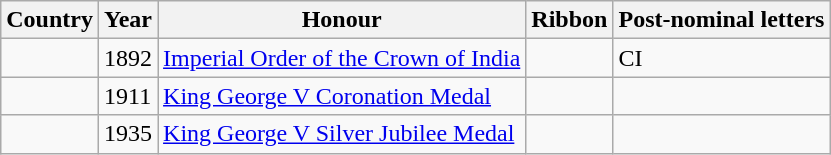<table class="wikitable">
<tr>
<th>Country</th>
<th>Year</th>
<th>Honour</th>
<th><strong>Ribbon</strong></th>
<th>Post-nominal letters</th>
</tr>
<tr>
<td></td>
<td>1892</td>
<td><a href='#'>Imperial Order of the Crown of India</a></td>
<td></td>
<td>CI</td>
</tr>
<tr>
<td></td>
<td>1911</td>
<td><a href='#'>King George V Coronation Medal</a></td>
<td></td>
<td></td>
</tr>
<tr>
<td></td>
<td>1935</td>
<td><a href='#'>King George V Silver Jubilee Medal</a></td>
<td></td>
<td></td>
</tr>
</table>
